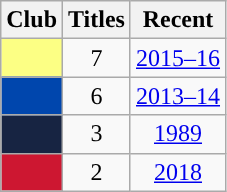<table class="wikitable" style="text-align:center; width=60%;">
<tr>
<th>Club</th>
<th>Titles</th>
<th>Recent</th>
</tr>
<tr>
<td style=background-color:#FCFF84;color:#AD9759><strong><a href='#'></a></strong></td>
<td>7</td>
<td><a href='#'>2015–16</a></td>
</tr>
<tr>
<td style=background-color:#0046AD;color:#DF0101><strong><a href='#'></a></strong></td>
<td>6</td>
<td><a href='#'>2013–14</a></td>
</tr>
<tr>
<td style=background-color:#172442;color:Goldenrod><strong><a href='#'></a></strong></td>
<td>3</td>
<td><a href='#'>1989</a></td>
</tr>
<tr>
<td style=background-color:#CD1731;color:#FFFFFF><strong><a href='#'></a></strong></td>
<td>2</td>
<td><a href='#'>2018</a></td>
</tr>
</table>
